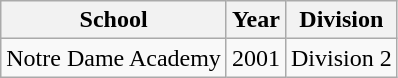<table class="wikitable">
<tr>
<th>School</th>
<th>Year</th>
<th>Division</th>
</tr>
<tr>
<td>Notre Dame Academy</td>
<td>2001</td>
<td>Division 2</td>
</tr>
</table>
